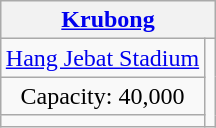<table class="wikitable" style="text-align:center;margin:1em auto;">
<tr>
<th colspan=2><a href='#'>Krubong</a></th>
</tr>
<tr>
<td><a href='#'>Hang Jebat Stadium</a></td>
<td rowspan=3></td>
</tr>
<tr>
<td>Capacity: 40,000</td>
</tr>
<tr>
<td></td>
</tr>
</table>
